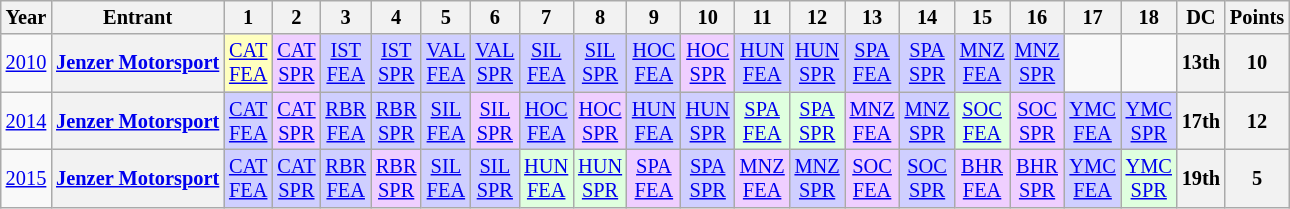<table class="wikitable" style="text-align:center; font-size:85%">
<tr>
<th>Year</th>
<th>Entrant</th>
<th>1</th>
<th>2</th>
<th>3</th>
<th>4</th>
<th>5</th>
<th>6</th>
<th>7</th>
<th>8</th>
<th>9</th>
<th>10</th>
<th>11</th>
<th>12</th>
<th>13</th>
<th>14</th>
<th>15</th>
<th>16</th>
<th>17</th>
<th>18</th>
<th>DC</th>
<th>Points</th>
</tr>
<tr>
<td><a href='#'>2010</a></td>
<th nowrap><a href='#'>Jenzer Motorsport</a></th>
<td style="background:#ffffbf;"><a href='#'>CAT<br>FEA</a><br></td>
<td style="background:#efcfff;"><a href='#'>CAT<br>SPR</a><br></td>
<td style="background:#cfcfff;"><a href='#'>IST<br>FEA</a><br></td>
<td style="background:#cfcfff;"><a href='#'>IST<br>SPR</a><br></td>
<td style="background:#cfcfff;"><a href='#'>VAL<br>FEA</a><br></td>
<td style="background:#cfcfff;"><a href='#'>VAL<br>SPR</a><br></td>
<td style="background:#cfcfff;"><a href='#'>SIL<br>FEA</a><br></td>
<td style="background:#cfcfff;"><a href='#'>SIL<br>SPR</a><br></td>
<td style="background:#cfcfff;"><a href='#'>HOC<br>FEA</a><br></td>
<td style="background:#efcfff;"><a href='#'>HOC<br>SPR</a><br></td>
<td style="background:#cfcfff;"><a href='#'>HUN<br>FEA</a><br></td>
<td style="background:#cfcfff;"><a href='#'>HUN<br>SPR</a><br></td>
<td style="background:#cfcfff;"><a href='#'>SPA<br>FEA</a><br></td>
<td style="background:#cfcfff;"><a href='#'>SPA<br>SPR</a><br></td>
<td style="background:#cfcfff;"><a href='#'>MNZ<br>FEA</a><br></td>
<td style="background:#cfcfff;"><a href='#'>MNZ<br>SPR</a><br></td>
<td></td>
<td></td>
<th>13th</th>
<th>10</th>
</tr>
<tr>
<td><a href='#'>2014</a></td>
<th nowrap><a href='#'>Jenzer Motorsport</a></th>
<td style="background:#CFCFFF;"><a href='#'>CAT<br>FEA</a><br></td>
<td style="background:#EFCFFF;"><a href='#'>CAT<br>SPR</a><br></td>
<td style="background:#CFCFFF;"><a href='#'>RBR<br>FEA</a><br></td>
<td style="background:#CFCFFF;"><a href='#'>RBR<br>SPR</a><br></td>
<td style="background:#CFCFFF;"><a href='#'>SIL<br>FEA</a><br></td>
<td style="background:#EFCFFF;"><a href='#'>SIL<br>SPR</a><br></td>
<td style="background:#CFCFFF;"><a href='#'>HOC<br>FEA</a><br></td>
<td style="background:#EFCFFF;"><a href='#'>HOC<br>SPR</a><br></td>
<td style="background:#CFCFFF;"><a href='#'>HUN<br>FEA</a><br></td>
<td style="background:#CFCFFF;"><a href='#'>HUN<br>SPR</a><br></td>
<td style="background:#DFFFDF;"><a href='#'>SPA<br>FEA</a><br></td>
<td style="background:#DFFFDF;"><a href='#'>SPA<br>SPR</a><br></td>
<td style="background:#EFCFFF;"><a href='#'>MNZ<br>FEA</a><br></td>
<td style="background:#CFCFFF;"><a href='#'>MNZ<br>SPR</a><br></td>
<td style="background:#DFFFDF;"><a href='#'>SOC<br>FEA</a><br></td>
<td style="background:#EFCFFF;"><a href='#'>SOC<br>SPR</a><br></td>
<td style="background:#CFCFFF;"><a href='#'>YMC<br>FEA</a><br></td>
<td style="background:#CFCFFF;"><a href='#'>YMC<br>SPR</a><br></td>
<th>17th</th>
<th>12</th>
</tr>
<tr>
<td><a href='#'>2015</a></td>
<th nowrap><a href='#'>Jenzer Motorsport</a></th>
<td style="background:#CFCFFF;"><a href='#'>CAT<br>FEA</a><br></td>
<td style="background:#CFCFFF;"><a href='#'>CAT<br>SPR</a><br></td>
<td style="background:#CFCFFF;"><a href='#'>RBR<br>FEA</a><br></td>
<td style="background:#EFCFFF;"><a href='#'>RBR<br>SPR</a><br></td>
<td style="background:#CFCFFF;"><a href='#'>SIL<br>FEA</a><br></td>
<td style="background:#CFCFFF;"><a href='#'>SIL<br>SPR</a><br></td>
<td style="background:#DFFFDF;"><a href='#'>HUN<br>FEA</a><br></td>
<td style="background:#DFFFDF;"><a href='#'>HUN<br>SPR</a><br></td>
<td style="background:#EFCFFF;"><a href='#'>SPA<br>FEA</a><br></td>
<td style="background:#CFCFFF;"><a href='#'>SPA<br>SPR</a><br></td>
<td style="background:#EFCFFF;"><a href='#'>MNZ<br>FEA</a><br></td>
<td style="background:#CFCFFF;"><a href='#'>MNZ<br>SPR</a><br></td>
<td style="background:#EFCFFF;"><a href='#'>SOC<br>FEA</a><br></td>
<td style="background:#CFCFFF;"><a href='#'>SOC<br>SPR</a><br></td>
<td style="background:#EFCFFF;"><a href='#'>BHR<br>FEA</a><br></td>
<td style="background:#EFCFFF;"><a href='#'>BHR<br>SPR</a><br></td>
<td style="background:#CFCFFF;"><a href='#'>YMC<br>FEA</a><br></td>
<td style="background:#DFFFDF;"><a href='#'>YMC<br>SPR</a><br></td>
<th>19th</th>
<th>5</th>
</tr>
</table>
